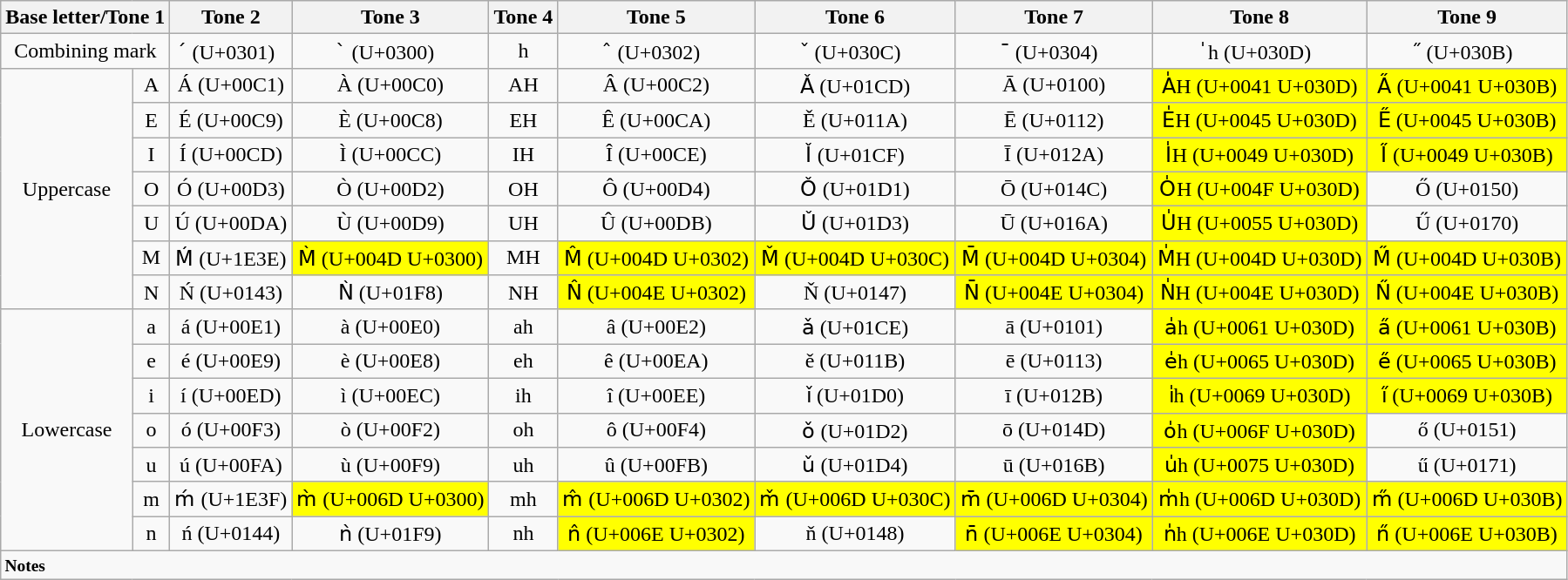<table class="wikitable" style="text-align: center;">
<tr>
<th colspan="2">Base letter/Tone 1</th>
<th>Tone 2</th>
<th>Tone 3</th>
<th>Tone 4</th>
<th>Tone 5</th>
<th>Tone 6</th>
<th>Tone 7</th>
<th>Tone 8</th>
<th>Tone 9</th>
</tr>
<tr>
<td colspan="2">Combining mark</td>
<td>́ (U+0301)</td>
<td>̀ (U+0300)</td>
<td>h</td>
<td>̂ (U+0302)</td>
<td>̌ (U+030C)</td>
<td>̄ (U+0304)</td>
<td>̍h (U+030D)</td>
<td>̋ (U+030B)</td>
</tr>
<tr>
<td rowspan="7">Uppercase</td>
<td>A</td>
<td>Á (U+00C1)</td>
<td>À (U+00C0)</td>
<td>AH</td>
<td>Â (U+00C2)</td>
<td>Ǎ (U+01CD)</td>
<td>Ā (U+0100)</td>
<td style="background: yellow;">A̍H (U+0041 U+030D)</td>
<td style="background: yellow;">A̋ (U+0041 U+030B)</td>
</tr>
<tr>
<td>E</td>
<td>É (U+00C9)</td>
<td>È (U+00C8)</td>
<td>EH</td>
<td>Ê (U+00CA)</td>
<td>Ě (U+011A)</td>
<td>Ē (U+0112)</td>
<td style="background: yellow;">E̍H (U+0045 U+030D)</td>
<td style="background: yellow;">E̋ (U+0045 U+030B)</td>
</tr>
<tr>
<td>I</td>
<td>Í (U+00CD)</td>
<td>Ì (U+00CC)</td>
<td>IH</td>
<td>Î (U+00CE)</td>
<td>Ǐ (U+01CF)</td>
<td>Ī (U+012A)</td>
<td style="background: yellow;">I̍H (U+0049 U+030D)</td>
<td style="background: yellow;">I̋ (U+0049 U+030B)</td>
</tr>
<tr>
<td>O</td>
<td>Ó (U+00D3)</td>
<td>Ò (U+00D2)</td>
<td>OH</td>
<td>Ô (U+00D4)</td>
<td>Ǒ (U+01D1)</td>
<td>Ō (U+014C)</td>
<td style="background: yellow;">O̍H (U+004F U+030D)</td>
<td>Ő (U+0150)</td>
</tr>
<tr>
<td>U</td>
<td>Ú (U+00DA)</td>
<td>Ù (U+00D9)</td>
<td>UH</td>
<td>Û (U+00DB)</td>
<td>Ǔ (U+01D3)</td>
<td>Ū (U+016A)</td>
<td style="background: yellow;">U̍H (U+0055 U+030D)</td>
<td>Ű (U+0170)</td>
</tr>
<tr>
<td>M</td>
<td>Ḿ (U+1E3E)</td>
<td style="background: yellow;">M̀ (U+004D U+0300)</td>
<td>MH</td>
<td style="background: yellow;">M̂ (U+004D U+0302)</td>
<td style="background: yellow;">M̌ (U+004D U+030C)</td>
<td style="background: yellow;">M̄ (U+004D U+0304)</td>
<td style="background: yellow;">M̍H (U+004D U+030D)</td>
<td style="background: yellow;">M̋ (U+004D U+030B)</td>
</tr>
<tr>
<td>N</td>
<td>Ń (U+0143)</td>
<td>Ǹ (U+01F8)</td>
<td>NH</td>
<td style="background: yellow;">N̂ (U+004E U+0302)</td>
<td>Ň (U+0147)</td>
<td style="background: yellow;">N̄ (U+004E U+0304)</td>
<td style="background: yellow;">N̍H (U+004E U+030D)</td>
<td style="background: yellow;">N̋ (U+004E U+030B)</td>
</tr>
<tr>
<td rowspan="7">Lowercase</td>
<td>a</td>
<td>á (U+00E1)</td>
<td>à (U+00E0)</td>
<td>ah</td>
<td>â (U+00E2)</td>
<td>ǎ (U+01CE)</td>
<td>ā (U+0101)</td>
<td style="background: yellow;">a̍h (U+0061 U+030D)</td>
<td style="background: yellow;">a̋ (U+0061 U+030B)</td>
</tr>
<tr>
<td>e</td>
<td>é (U+00E9)</td>
<td>è (U+00E8)</td>
<td>eh</td>
<td>ê (U+00EA)</td>
<td>ě (U+011B)</td>
<td>ē (U+0113)</td>
<td style="background: yellow;">e̍h (U+0065 U+030D)</td>
<td style="background: yellow;">e̋ (U+0065 U+030B)</td>
</tr>
<tr>
<td>i</td>
<td>í (U+00ED)</td>
<td>ì (U+00EC)</td>
<td>ih</td>
<td>î (U+00EE)</td>
<td>ǐ (U+01D0)</td>
<td>ī (U+012B)</td>
<td style="background: yellow;">i̍h (U+0069 U+030D)</td>
<td style="background: yellow;">i̋ (U+0069 U+030B)</td>
</tr>
<tr>
<td>o</td>
<td>ó (U+00F3)</td>
<td>ò (U+00F2)</td>
<td>oh</td>
<td>ô (U+00F4)</td>
<td>ǒ (U+01D2)</td>
<td>ō (U+014D)</td>
<td style="background: yellow;">o̍h (U+006F U+030D)</td>
<td>ő (U+0151)</td>
</tr>
<tr>
<td>u</td>
<td>ú (U+00FA)</td>
<td>ù (U+00F9)</td>
<td>uh</td>
<td>û (U+00FB)</td>
<td>ǔ (U+01D4)</td>
<td>ū (U+016B)</td>
<td style="background: yellow;">u̍h (U+0075 U+030D)</td>
<td>ű (U+0171)</td>
</tr>
<tr>
<td>m</td>
<td>ḿ (U+1E3F)</td>
<td style="background: yellow;">m̀ (U+006D U+0300)</td>
<td>mh</td>
<td style="background: yellow;">m̂ (U+006D U+0302)</td>
<td style="background: yellow;">m̌ (U+006D U+030C)</td>
<td style="background: yellow;">m̄ (U+006D U+0304)</td>
<td style="background: yellow;">m̍h (U+006D U+030D)</td>
<td style="background: yellow;">m̋ (U+006D U+030B)</td>
</tr>
<tr>
<td>n</td>
<td>ń (U+0144)</td>
<td>ǹ (U+01F9)</td>
<td>nh</td>
<td style="background: yellow;">n̂ (U+006E U+0302)</td>
<td>ň (U+0148)</td>
<td style="background: yellow;">n̄ (U+006E U+0304)</td>
<td style="background: yellow;">n̍h (U+006E U+030D)</td>
<td style="background: yellow;">n̋ (U+006E U+030B)</td>
</tr>
<tr>
<td colspan="17" style="background:#F8F8F8;font-size:small;text-align:left"><strong>Notes</strong><br></td>
</tr>
</table>
